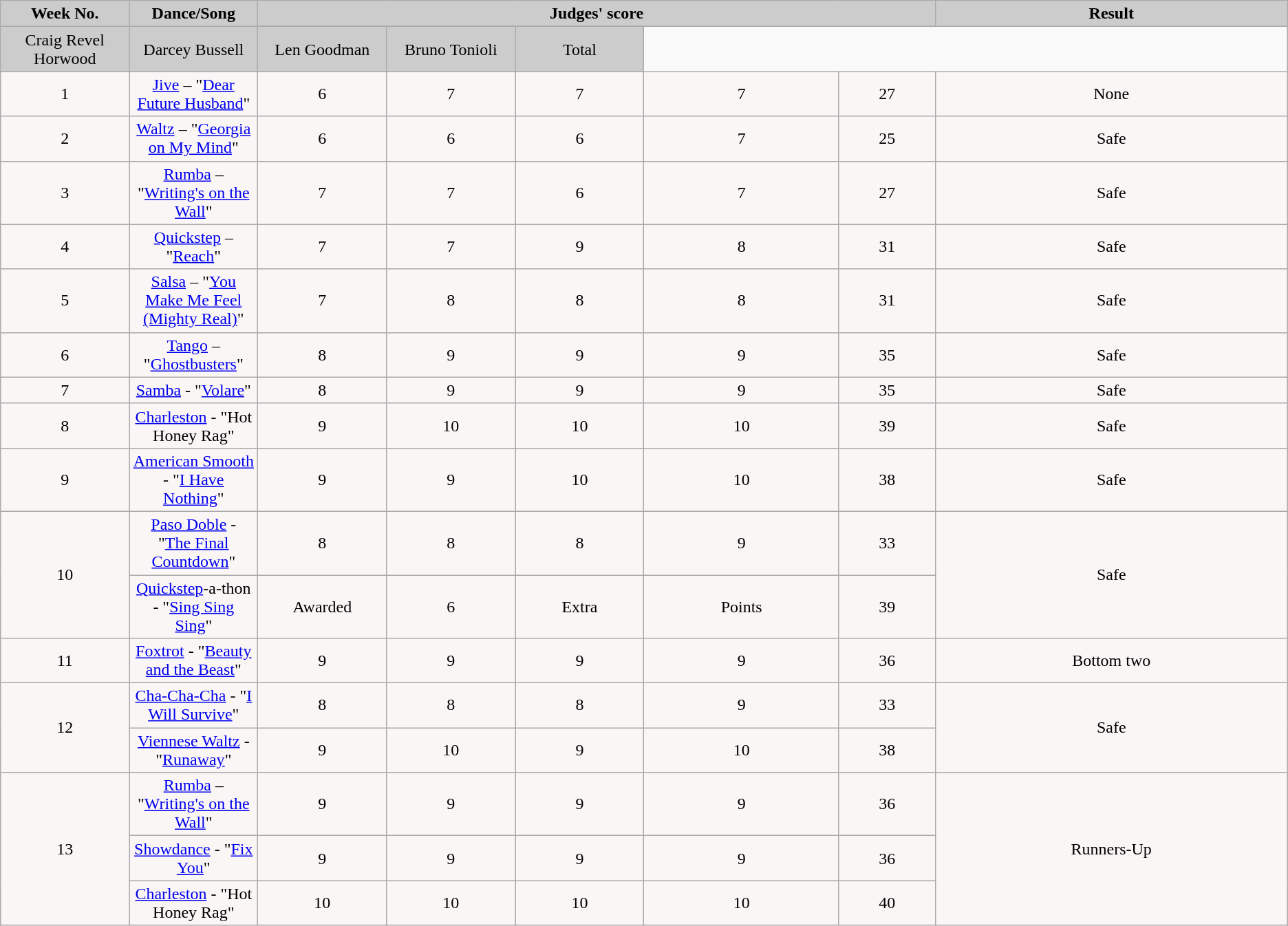<table class="wikitable collapsible collapsed">
<tr>
<th rowspan="2" style="background:#CCCCCC;" align="Center"><strong>Week No.</strong></th>
<th rowspan="2" style="background:#CCCCCC;" align="Center"><strong>Dance/Song</strong></th>
<th colspan="5" style="background:#CCCCCC;" align="Center"><strong>Judges' score</strong></th>
<th rowspan="2" style="background:#CCCCCC;" align="Center"><strong>Result</strong></th>
</tr>
<tr>
</tr>
<tr>
<td style="background:#CCCCCC;" width="10%" align="center">Craig Revel Horwood</td>
<td style="background:#CCCCCC;" width="10%" align="center">Darcey Bussell</td>
<td style="background:#CCCCCC;" width="10%" align="center">Len Goodman</td>
<td style="background:#CCCCCC;" width="10%" align="center">Bruno Tonioli</td>
<td style="background:#CCCCCC;" width="10%" align="center">Total</td>
</tr>
<tr>
</tr>
<tr>
<td style="text-align:center; background:#faf6f6;">1</td>
<td style="text-align:center; background:#faf6f6;"><a href='#'>Jive</a> – "<a href='#'>Dear Future Husband</a>"</td>
<td style="text-align:center; background:#faf6f6;">6</td>
<td style="text-align:center; background:#faf6f6;">7</td>
<td style="text-align:center; background:#faf6f6;">7</td>
<td style="text-align:center; background:#faf6f6;">7</td>
<td style="text-align:center; background:#faf6f6;">27</td>
<td style="text-align:center; background:#faf6f6;">None</td>
</tr>
<tr style="text-align:center; background:#faf6f6;">
<td>2</td>
<td><a href='#'>Waltz</a> – "<a href='#'>Georgia on My Mind</a>"</td>
<td>6</td>
<td>6</td>
<td>6</td>
<td>7</td>
<td>25</td>
<td>Safe</td>
</tr>
<tr>
<td style="text-align:center; background:#faf6f6;">3</td>
<td style="text-align:center; background:#faf6f6;"><a href='#'>Rumba</a> – "<a href='#'>Writing's on the Wall</a>"</td>
<td style="text-align:center; background:#faf6f6;">7</td>
<td style="text-align:center; background:#faf6f6;">7</td>
<td style="text-align:center; background:#faf6f6;">6</td>
<td style="text-align:center; background:#faf6f6;">7</td>
<td style="text-align:center; background:#faf6f6;">27</td>
<td style="text-align:center; background:#faf6f6;">Safe</td>
</tr>
<tr>
<td style="text-align:center; background:#faf6f6;">4</td>
<td style="text-align:center; background:#faf6f6;"><a href='#'>Quickstep</a> – "<a href='#'>Reach</a>"</td>
<td style="text-align:center; background:#faf6f6;">7</td>
<td style="text-align:center; background:#faf6f6;">7</td>
<td style="text-align:center; background:#faf6f6;">9</td>
<td style="text-align:center; background:#faf6f6;">8</td>
<td style="text-align:center; background:#faf6f6;">31</td>
<td style="text-align:center; background:#faf6f6;">Safe</td>
</tr>
<tr>
<td style="text-align:center; background:#faf6f6;">5</td>
<td style="text-align:center; background:#faf6f6;"><a href='#'>Salsa</a> – "<a href='#'>You Make Me Feel (Mighty Real)</a>"</td>
<td style="text-align:center; background:#faf6f6;">7</td>
<td style="text-align:center; background:#faf6f6;">8</td>
<td style="text-align:center; background:#faf6f6;">8</td>
<td style="text-align:center; background:#faf6f6;">8</td>
<td style="text-align:center; background:#faf6f6;">31</td>
<td style="text-align:center; background:#faf6f6;">Safe</td>
</tr>
<tr>
<td style="text-align:center; background:#faf6f6;">6</td>
<td style="text-align:center; background:#faf6f6;"><a href='#'>Tango</a> – "<a href='#'>Ghostbusters</a>"</td>
<td style="text-align:center; background:#faf6f6;">8</td>
<td style="text-align:center; background:#faf6f6;">9</td>
<td style="text-align:center; background:#faf6f6;">9</td>
<td style="text-align:center; background:#faf6f6;">9</td>
<td style="text-align:center; background:#faf6f6;">35</td>
<td style="text-align:center; background:#faf6f6;">Safe</td>
</tr>
<tr>
<td style="text-align:center; background:#faf6f6;">7</td>
<td style="text-align:center; background:#faf6f6;"><a href='#'>Samba</a> - "<a href='#'>Volare</a>"</td>
<td style="text-align:center; background:#faf6f6;">8</td>
<td style="text-align:center; background:#faf6f6;">9</td>
<td style="text-align:center; background:#faf6f6;">9</td>
<td style="text-align:center; background:#faf6f6;">9</td>
<td style="text-align:center; background:#faf6f6;">35</td>
<td style="text-align:center; background:#faf6f6;">Safe</td>
</tr>
<tr>
<td style="text-align:center; background:#faf6f6;">8</td>
<td style="text-align:center; background:#faf6f6;"><a href='#'>Charleston</a> - "Hot Honey Rag"</td>
<td style="text-align:center; background:#faf6f6;">9</td>
<td style="text-align:center; background:#faf6f6;">10</td>
<td style="text-align:center; background:#faf6f6;">10</td>
<td style="text-align:center; background:#faf6f6;">10</td>
<td style="text-align:center; background:#faf6f6;">39</td>
<td style="text-align:center; background:#faf6f6;">Safe</td>
</tr>
<tr style="text-align:center; background:#faf6f6;">
<td>9</td>
<td><a href='#'>American Smooth</a> - "<a href='#'>I Have Nothing</a>"</td>
<td>9</td>
<td>9</td>
<td>10</td>
<td>10</td>
<td>38</td>
<td>Safe</td>
</tr>
<tr>
<td style="text-align:center; background:#faf6f6;" rowspan="2">10</td>
<td style="text-align:center; background:#faf6f6;"><a href='#'>Paso Doble</a> - "<a href='#'>The Final Countdown</a>"</td>
<td style="text-align:center; background:#faf6f6;">8</td>
<td style="text-align:center; background:#faf6f6;">8</td>
<td style="text-align:center; background:#faf6f6;">8</td>
<td style="text-align:center; background:#faf6f6;">9</td>
<td style="text-align:center; background:#faf6f6;">33</td>
<td style="text-align:center; background:#faf6f6;" rowspan="2">Safe</td>
</tr>
<tr>
<td style="text-align:center; background:#faf6f6;"><a href='#'>Quickstep</a>-a-thon - "<a href='#'>Sing Sing Sing</a>"</td>
<td style="text-align:center; background:#faf6f6;">Awarded</td>
<td style="text-align:center; background:#faf6f6;">6</td>
<td style="text-align:center; background:#faf6f6;">Extra</td>
<td style="text-align:center; background:#faf6f6;">Points</td>
<td style="text-align:center; background:#faf6f6;">39</td>
</tr>
<tr>
<td style="text-align:center; background:#faf6f6;">11</td>
<td style="text-align:center; background:#faf6f6;"><a href='#'>Foxtrot</a> - "<a href='#'>Beauty and the Beast</a>"</td>
<td style="text-align:center; background:#faf6f6;">9</td>
<td style="text-align:center; background:#faf6f6;">9</td>
<td style="text-align:center; background:#faf6f6;">9</td>
<td style="text-align:center; background:#faf6f6;">9</td>
<td style="text-align:center; background:#faf6f6;">36</td>
<td style="text-align:center; background:#faf6f6;">Bottom two</td>
</tr>
<tr>
<td style="text-align:center; background:#faf6f6;" rowspan="2">12</td>
<td style="text-align:center; background:#faf6f6;"><a href='#'>Cha-Cha-Cha</a> - "<a href='#'>I Will Survive</a>"</td>
<td style="text-align:center; background:#faf6f6;">8</td>
<td style="text-align:center; background:#faf6f6;">8</td>
<td style="text-align:center; background:#faf6f6;">8</td>
<td style="text-align:center; background:#faf6f6;">9</td>
<td style="text-align:center; background:#faf6f6;">33</td>
<td style="text-align:center; background:#faf6f6;" rowspan="2">Safe</td>
</tr>
<tr>
<td style="text-align:center; background:#faf6f6;"><a href='#'>Viennese Waltz</a> - "<a href='#'>Runaway</a>"</td>
<td style="text-align:center; background:#faf6f6;">9</td>
<td style="text-align:center; background:#faf6f6;">10</td>
<td style="text-align:center; background:#faf6f6;">9</td>
<td style="text-align:center; background:#faf6f6;">10</td>
<td style="text-align:center; background:#faf6f6;">38</td>
</tr>
<tr>
<td style="text-align:center; background:#faf6f6;" rowspan="3">13</td>
<td style="text-align:center; background:#faf6f6;"><a href='#'>Rumba</a> – "<a href='#'>Writing's on the Wall</a>"</td>
<td style="text-align:center; background:#faf6f6;">9</td>
<td style="text-align:center; background:#faf6f6;">9</td>
<td style="text-align:center; background:#faf6f6;">9</td>
<td style="text-align:center; background:#faf6f6;">9</td>
<td style="text-align:center; background:#faf6f6;">36</td>
<td style="text-align:center; background:#faf6f6;" rowspan="3">Runners-Up</td>
</tr>
<tr>
<td style="text-align:center; background:#faf6f6;"><a href='#'>Showdance</a> - "<a href='#'>Fix You</a>"</td>
<td style="text-align:center; background:#faf6f6;">9</td>
<td style="text-align:center; background:#faf6f6;">9</td>
<td style="text-align:center; background:#faf6f6;">9</td>
<td style="text-align:center; background:#faf6f6;">9</td>
<td style="text-align:center; background:#faf6f6;">36</td>
</tr>
<tr>
<td style="text-align:center; background:#faf6f6;"><a href='#'>Charleston</a> - "Hot Honey Rag"</td>
<td style="text-align:center; background:#faf6f6;">10</td>
<td style="text-align:center; background:#faf6f6;">10</td>
<td style="text-align:center; background:#faf6f6;">10</td>
<td style="text-align:center; background:#faf6f6;">10</td>
<td style="text-align:center; background:#faf6f6;">40</td>
</tr>
</table>
